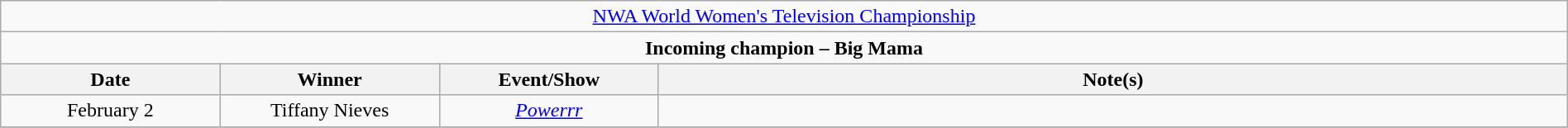<table class="wikitable" style="text-align:center; width:100%;">
<tr>
<td colspan="4" style="text-align: center;"><a href='#'>NWA World Women's Television Championship</a></td>
</tr>
<tr>
<td colspan="4" style="text-align: center;"><strong>Incoming champion – Big Mama</strong></td>
</tr>
<tr>
<th width=14%>Date</th>
<th width=14%>Winner</th>
<th width=14%>Event/Show</th>
<th width=58%>Note(s)</th>
</tr>
<tr>
<td>February 2<br></td>
<td>Tiffany Nieves</td>
<td><em><a href='#'>Powerrr</a></em></td>
<td></td>
</tr>
<tr>
</tr>
</table>
